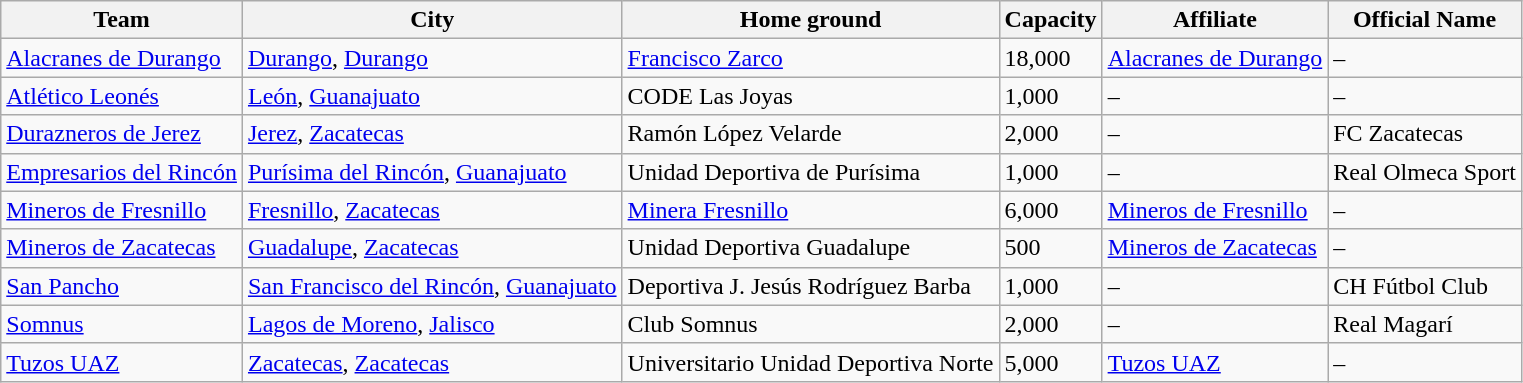<table class="wikitable sortable">
<tr>
<th>Team</th>
<th>City</th>
<th>Home ground</th>
<th>Capacity</th>
<th>Affiliate</th>
<th>Official Name</th>
</tr>
<tr>
<td><a href='#'>Alacranes de Durango</a></td>
<td><a href='#'>Durango</a>, <a href='#'>Durango</a></td>
<td><a href='#'>Francisco Zarco</a></td>
<td>18,000</td>
<td><a href='#'>Alacranes de Durango</a></td>
<td>–</td>
</tr>
<tr>
<td><a href='#'>Atlético Leonés</a></td>
<td><a href='#'>León</a>, <a href='#'>Guanajuato</a></td>
<td>CODE Las Joyas</td>
<td>1,000</td>
<td>–</td>
<td>–</td>
</tr>
<tr>
<td><a href='#'>Durazneros de Jerez</a></td>
<td><a href='#'>Jerez</a>, <a href='#'>Zacatecas</a></td>
<td>Ramón López Velarde</td>
<td>2,000</td>
<td>–</td>
<td>FC Zacatecas</td>
</tr>
<tr>
<td><a href='#'>Empresarios del Rincón</a></td>
<td><a href='#'>Purísima del Rincón</a>, <a href='#'>Guanajuato</a></td>
<td>Unidad Deportiva de Purísima</td>
<td>1,000</td>
<td>–</td>
<td>Real Olmeca Sport</td>
</tr>
<tr>
<td><a href='#'>Mineros de Fresnillo</a></td>
<td><a href='#'>Fresnillo</a>, <a href='#'>Zacatecas</a></td>
<td><a href='#'>Minera Fresnillo</a></td>
<td>6,000</td>
<td><a href='#'>Mineros de Fresnillo</a></td>
<td>–</td>
</tr>
<tr>
<td><a href='#'>Mineros de Zacatecas</a></td>
<td><a href='#'>Guadalupe</a>, <a href='#'>Zacatecas</a></td>
<td>Unidad Deportiva Guadalupe</td>
<td>500</td>
<td><a href='#'>Mineros de Zacatecas</a></td>
<td>–</td>
</tr>
<tr>
<td><a href='#'>San Pancho</a></td>
<td><a href='#'>San Francisco del Rincón</a>, <a href='#'>Guanajuato</a></td>
<td>Deportiva J. Jesús Rodríguez Barba</td>
<td>1,000</td>
<td>–</td>
<td>CH Fútbol Club</td>
</tr>
<tr>
<td><a href='#'>Somnus</a></td>
<td><a href='#'>Lagos de Moreno</a>, <a href='#'>Jalisco</a></td>
<td>Club Somnus</td>
<td>2,000</td>
<td>–</td>
<td>Real Magarí</td>
</tr>
<tr>
<td><a href='#'>Tuzos UAZ</a></td>
<td><a href='#'>Zacatecas</a>, <a href='#'>Zacatecas</a></td>
<td>Universitario Unidad Deportiva Norte</td>
<td>5,000</td>
<td><a href='#'>Tuzos UAZ</a></td>
<td>–</td>
</tr>
</table>
